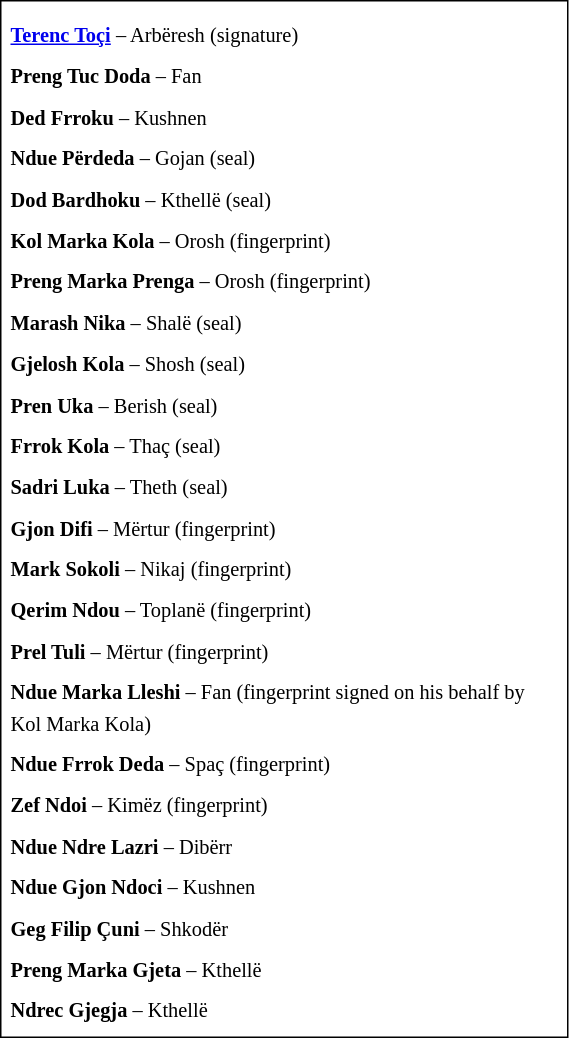<table cellpadding="1" cellspacing="5" style="border:1px solid #000000; font-size:85%; line-height: 1.5em;" width="30%">
<tr>
<td align=center></td>
</tr>
<tr>
<td><strong><a href='#'>Terenc Toçi</a></strong> – Arbëresh (signature)</td>
</tr>
<tr>
<td><strong>Preng Tuc Doda</strong> – Fan</td>
</tr>
<tr>
<td><strong>Ded Frroku</strong> – Kushnen</td>
</tr>
<tr>
<td><strong>Ndue Përdeda</strong> – Gojan (seal)</td>
</tr>
<tr>
<td><strong>Dod Bardhoku</strong> – Kthellë (seal)</td>
</tr>
<tr>
<td><strong>Kol Marka Kola</strong> – Orosh (fingerprint)</td>
</tr>
<tr>
<td><strong>Preng Marka Prenga</strong> – Orosh (fingerprint)</td>
</tr>
<tr>
<td><strong>Marash Nika</strong> – Shalë (seal)</td>
</tr>
<tr>
<td><strong>Gjelosh Kola</strong> – Shosh (seal)</td>
</tr>
<tr>
<td><strong>Pren Uka</strong> – Berish (seal)</td>
</tr>
<tr>
<td><strong>Frrok Kola</strong> – Thaç (seal)</td>
</tr>
<tr>
<td><strong>Sadri Luka</strong> – Theth (seal)</td>
</tr>
<tr>
<td><strong>Gjon Difi</strong> – Mërtur (fingerprint)</td>
</tr>
<tr>
<td><strong>Mark Sokoli</strong> – Nikaj (fingerprint)</td>
</tr>
<tr>
<td><strong>Qerim Ndou</strong> – Toplanë (fingerprint)</td>
</tr>
<tr>
<td><strong>Prel Tuli</strong> – Mërtur (fingerprint)</td>
</tr>
<tr>
<td><strong>Ndue Marka Lleshi</strong> – Fan (fingerprint signed on his behalf by Kol Marka Kola)</td>
</tr>
<tr>
<td><strong>Ndue Frrok Deda</strong> – Spaç (fingerprint)</td>
</tr>
<tr>
<td><strong>Zef Ndoi</strong> – Kimëz (fingerprint)</td>
</tr>
<tr>
<td><strong>Ndue Ndre  Lazri</strong> – Dibërr</td>
</tr>
<tr>
<td><strong>Ndue Gjon Ndoci</strong> – Kushnen</td>
</tr>
<tr>
<td><strong>Geg Filip Çuni</strong> – Shkodër</td>
</tr>
<tr>
<td><strong>Preng Marka Gjeta</strong> – Kthellë</td>
</tr>
<tr>
<td><strong>Ndrec Gjegja</strong> – Kthellë</td>
</tr>
</table>
